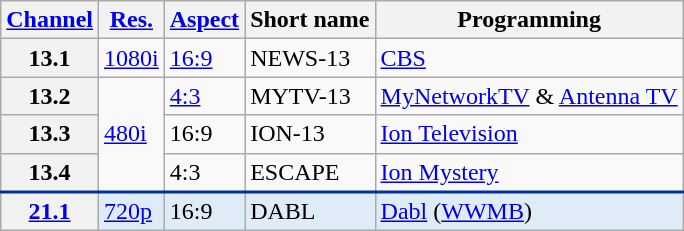<table class="wikitable">
<tr>
<th scope = "col"><a href='#'>Channel</a></th>
<th scope = "col"><a href='#'>Res.</a></th>
<th scope = "col"><a href='#'>Aspect</a></th>
<th scope = "col">Short name</th>
<th scope = "col">Programming</th>
</tr>
<tr>
<th scope = "row">13.1</th>
<td><a href='#'>1080i</a></td>
<td><a href='#'>16:9</a></td>
<td>NEWS-13</td>
<td><a href='#'>CBS</a></td>
</tr>
<tr>
<th scope = "row">13.2</th>
<td rowspan=3><a href='#'>480i</a></td>
<td><a href='#'>4:3</a></td>
<td>MYTV-13</td>
<td><a href='#'>MyNetworkTV</a> & <a href='#'>Antenna TV</a></td>
</tr>
<tr>
<th scope = "row">13.3</th>
<td>16:9</td>
<td>ION-13</td>
<td><a href='#'>Ion Television</a></td>
</tr>
<tr>
<th scope = "row">13.4</th>
<td>4:3</td>
<td>ESCAPE</td>
<td><a href='#'>Ion Mystery</a></td>
</tr>
<tr style="background-color:#DFEBF6; border-top: 2px solid #003399;">
<th scope = "row"><a href='#'>21.1</a></th>
<td><a href='#'>720p</a></td>
<td>16:9</td>
<td>DABL</td>
<td><a href='#'>Dabl</a> (<a href='#'>WWMB</a>)</td>
</tr>
</table>
